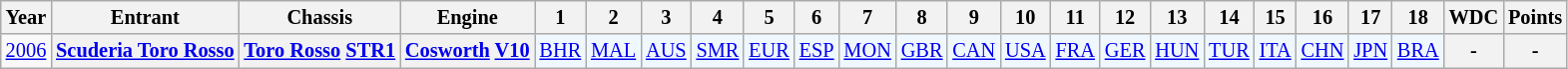<table class="wikitable" style="text-align:center; font-size:85%">
<tr>
<th>Year</th>
<th>Entrant</th>
<th>Chassis</th>
<th>Engine</th>
<th>1</th>
<th>2</th>
<th>3</th>
<th>4</th>
<th>5</th>
<th>6</th>
<th>7</th>
<th>8</th>
<th>9</th>
<th>10</th>
<th>11</th>
<th>12</th>
<th>13</th>
<th>14</th>
<th>15</th>
<th>16</th>
<th>17</th>
<th>18</th>
<th>WDC</th>
<th>Points</th>
</tr>
<tr>
<td><a href='#'>2006</a></td>
<th nowrap><a href='#'>Scuderia Toro Rosso</a></th>
<th nowrap><a href='#'>Toro Rosso</a> <a href='#'>STR1</a></th>
<th nowrap><a href='#'>Cosworth</a> <a href='#'>V10</a></th>
<td style="background:#F0F8FF;"><a href='#'>BHR</a><br></td>
<td style="background:#F0F8FF;"><a href='#'>MAL</a><br></td>
<td style="background:#F0F8FF;"><a href='#'>AUS</a><br></td>
<td style="background:#F0F8FF;"><a href='#'>SMR</a><br></td>
<td style="background:#F0F8FF;"><a href='#'>EUR</a><br></td>
<td style="background:#F0F8FF;"><a href='#'>ESP</a><br></td>
<td style="background:#F0F8FF;"><a href='#'>MON</a><br></td>
<td style="background:#F0F8FF;"><a href='#'>GBR</a><br></td>
<td style="background:#F0F8FF;"><a href='#'>CAN</a><br></td>
<td style="background:#F0F8FF;"><a href='#'>USA</a><br></td>
<td style="background:#F0F8FF;"><a href='#'>FRA</a><br></td>
<td style="background:#F0F8FF;"><a href='#'>GER</a><br></td>
<td style="background:#F0F8FF;"><a href='#'>HUN</a><br></td>
<td style="background:#F0F8FF;"><a href='#'>TUR</a><br></td>
<td style="background:#F0F8FF;"><a href='#'>ITA</a><br></td>
<td style="background:#F0F8FF;"><a href='#'>CHN</a><br></td>
<td style="background:#F0F8FF;"><a href='#'>JPN</a><br></td>
<td style="background:#F0F8FF;"><a href='#'>BRA</a><br></td>
<th>-</th>
<th>-</th>
</tr>
</table>
